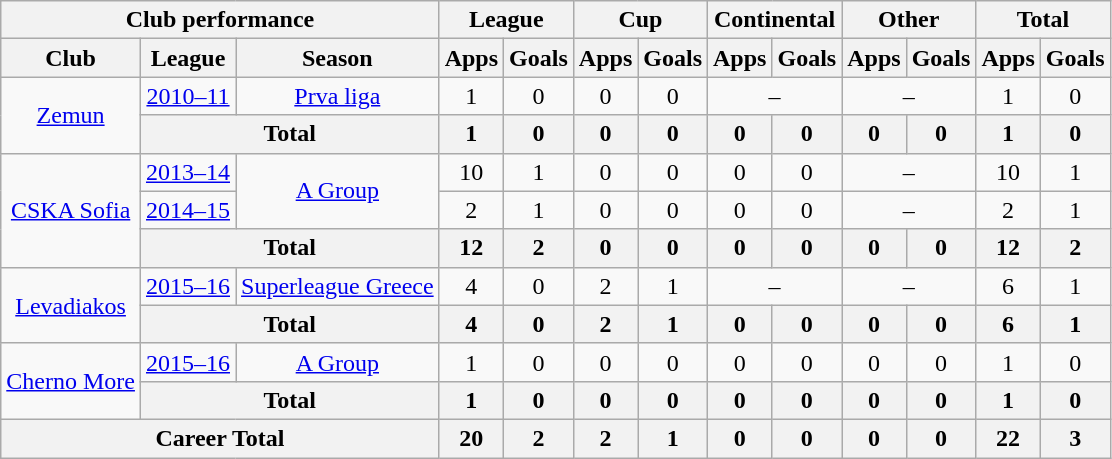<table class="wikitable" style="text-align: center">
<tr>
<th Colspan="3">Club performance</th>
<th Colspan="2">League</th>
<th Colspan="2">Cup</th>
<th Colspan="2">Continental</th>
<th Colspan="2">Other</th>
<th Colspan="3">Total</th>
</tr>
<tr>
<th>Club</th>
<th>League</th>
<th>Season</th>
<th>Apps</th>
<th>Goals</th>
<th>Apps</th>
<th>Goals</th>
<th>Apps</th>
<th>Goals</th>
<th>Apps</th>
<th>Goals</th>
<th>Apps</th>
<th>Goals</th>
</tr>
<tr>
<td rowspan="2" valign="center"><a href='#'>Zemun</a></td>
<td><a href='#'>2010–11</a></td>
<td rowspan="1"><a href='#'>Prva liga</a></td>
<td>1</td>
<td>0</td>
<td>0</td>
<td>0</td>
<td colspan="2">–</td>
<td colspan="2">–</td>
<td>1</td>
<td>0</td>
</tr>
<tr>
<th colspan=2>Total</th>
<th>1</th>
<th>0</th>
<th>0</th>
<th>0</th>
<th>0</th>
<th>0</th>
<th>0</th>
<th>0</th>
<th>1</th>
<th>0</th>
</tr>
<tr>
<td rowspan="3" valign="center"><a href='#'>CSKA Sofia</a></td>
<td><a href='#'>2013–14</a></td>
<td rowspan="2"><a href='#'>A Group</a></td>
<td>10</td>
<td>1</td>
<td>0</td>
<td>0</td>
<td>0</td>
<td>0</td>
<td colspan="2">–</td>
<td>10</td>
<td>1</td>
</tr>
<tr>
<td><a href='#'>2014–15</a></td>
<td>2</td>
<td>1</td>
<td>0</td>
<td>0</td>
<td>0</td>
<td>0</td>
<td colspan="2">–</td>
<td>2</td>
<td>1</td>
</tr>
<tr>
<th colspan=2>Total</th>
<th>12</th>
<th>2</th>
<th>0</th>
<th>0</th>
<th>0</th>
<th>0</th>
<th>0</th>
<th>0</th>
<th>12</th>
<th>2</th>
</tr>
<tr>
<td rowspan="2" valign="center"><a href='#'>Levadiakos</a></td>
<td><a href='#'>2015–16</a></td>
<td rowspan="1"><a href='#'>Superleague Greece</a></td>
<td>4</td>
<td>0</td>
<td>2</td>
<td>1</td>
<td colspan="2">–</td>
<td colspan="2">–</td>
<td>6</td>
<td>1</td>
</tr>
<tr>
<th colspan=2>Total</th>
<th>4</th>
<th>0</th>
<th>2</th>
<th>1</th>
<th>0</th>
<th>0</th>
<th>0</th>
<th>0</th>
<th>6</th>
<th>1</th>
</tr>
<tr>
<td rowspan="2" valign="center"><a href='#'>Cherno More</a></td>
<td><a href='#'>2015–16</a></td>
<td rowspan="1"><a href='#'>A Group</a></td>
<td>1</td>
<td>0</td>
<td>0</td>
<td>0</td>
<td>0</td>
<td>0</td>
<td>0</td>
<td>0</td>
<td>1</td>
<td>0</td>
</tr>
<tr>
<th colspan=2>Total</th>
<th>1</th>
<th>0</th>
<th>0</th>
<th>0</th>
<th>0</th>
<th>0</th>
<th>0</th>
<th>0</th>
<th>1</th>
<th>0</th>
</tr>
<tr>
<th colspan=3>Career Total</th>
<th>20</th>
<th>2</th>
<th>2</th>
<th>1</th>
<th>0</th>
<th>0</th>
<th>0</th>
<th>0</th>
<th>22</th>
<th>3</th>
</tr>
</table>
